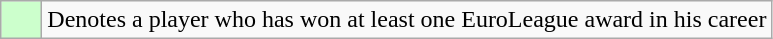<table class="wikitable">
<tr>
<td style="width:20px; background:#cfc;"></td>
<td>Denotes a player who has won at least one EuroLeague award in his career</td>
</tr>
</table>
